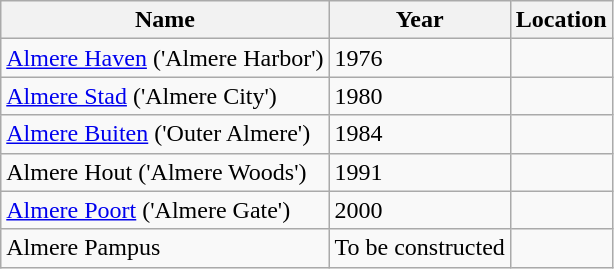<table class="wikitable">
<tr>
<th>Name</th>
<th>Year</th>
<th>Location</th>
</tr>
<tr>
<td><a href='#'>Almere Haven</a> ('Almere Harbor')</td>
<td>1976</td>
<td></td>
</tr>
<tr>
<td><a href='#'>Almere Stad</a> ('Almere City')</td>
<td>1980</td>
<td></td>
</tr>
<tr>
<td><a href='#'>Almere Buiten</a> ('Outer Almere')</td>
<td>1984</td>
<td></td>
</tr>
<tr>
<td>Almere Hout ('Almere Woods')</td>
<td>1991</td>
<td></td>
</tr>
<tr>
<td><a href='#'>Almere Poort</a> ('Almere Gate')</td>
<td>2000</td>
<td></td>
</tr>
<tr>
<td>Almere Pampus</td>
<td>To be constructed</td>
<td></td>
</tr>
</table>
